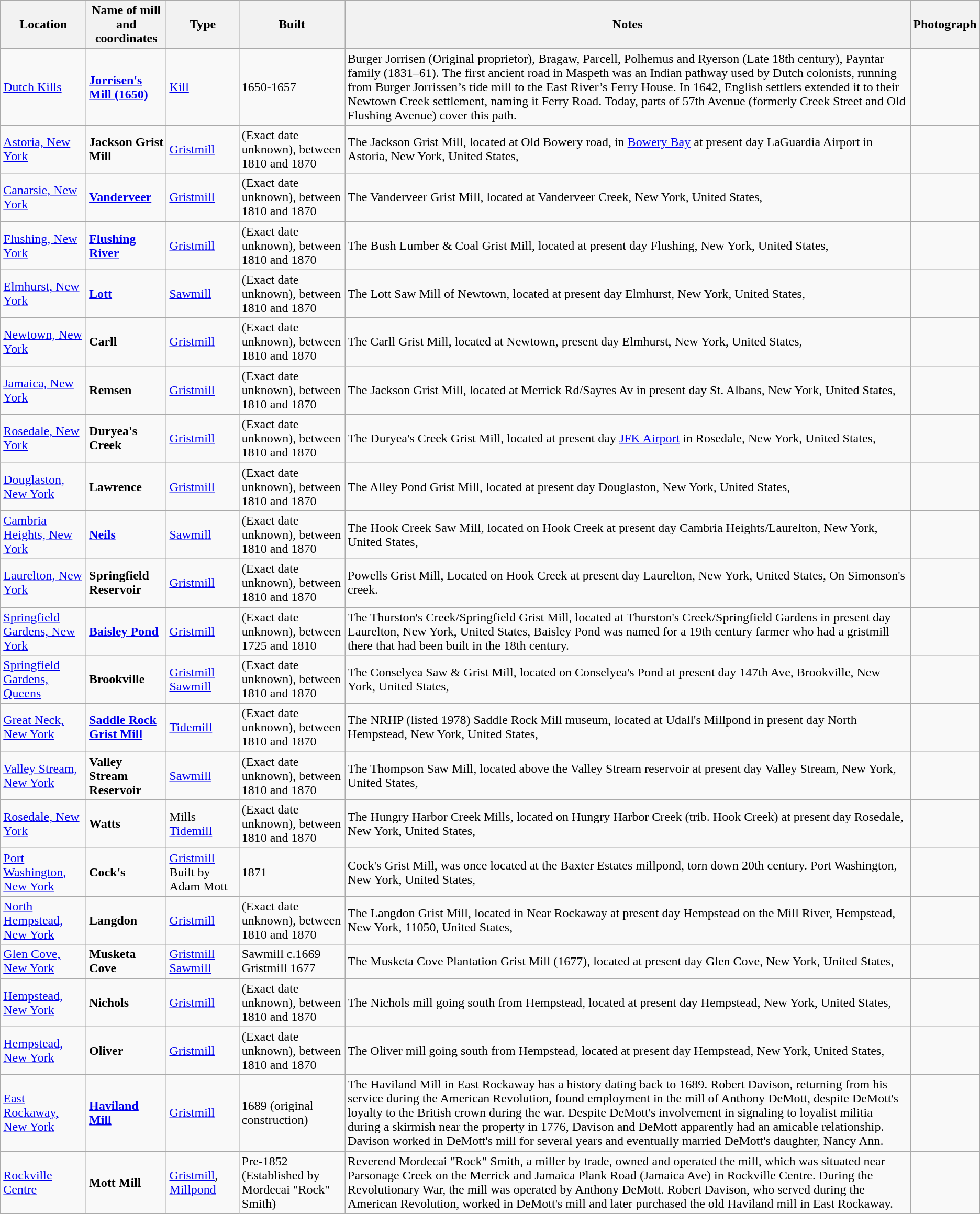<table class="wikitable">
<tr>
<th>Location</th>
<th>Name of mill<br>and coordinates</th>
<th>Type</th>
<th>Built</th>
<th>Notes</th>
<th>Photograph</th>
</tr>
<tr>
<td><a href='#'>Dutch Kills</a></td>
<td><strong><a href='#'>Jorrisen's Mill (1650)</a></strong></td>
<td><a href='#'>Kill</a></td>
<td>1650-1657</td>
<td>Burger Jorrisen (Original proprietor), Bragaw, Parcell, Polhemus and Ryerson (Late 18th century), Payntar family (1831–61). The first ancient road in Maspeth was an Indian pathway used by Dutch colonists, running from Burger Jorrissen’s tide mill to the East River’s Ferry House. In 1642, English settlers extended it to their Newtown Creek settlement, naming it Ferry Road. Today, parts of 57th Avenue (formerly Creek Street and Old Flushing Avenue) cover this path.</td>
<td></td>
</tr>
<tr>
<td><a href='#'>Astoria, New York</a></td>
<td><strong>Jackson Grist Mill</strong></td>
<td><a href='#'>Gristmill</a></td>
<td>(Exact date unknown), between 1810 and 1870</td>
<td>The Jackson Grist Mill, located at Old Bowery road, in <a href='#'>Bowery Bay</a> at present day LaGuardia Airport in Astoria, New York, United States,</td>
<td></td>
</tr>
<tr>
<td><a href='#'>Canarsie, New York</a></td>
<td><strong><a href='#'>Vanderveer</a></strong></td>
<td><a href='#'>Gristmill</a></td>
<td>(Exact date unknown), between 1810 and 1870</td>
<td>The Vanderveer Grist Mill, located at Vanderveer Creek, New York, United States,</td>
<td></td>
</tr>
<tr>
<td><a href='#'>Flushing, New York</a></td>
<td><strong><a href='#'>Flushing River</a></strong></td>
<td><a href='#'>Gristmill</a></td>
<td>(Exact date unknown), between 1810 and 1870</td>
<td>The Bush Lumber & Coal Grist Mill, located at present day Flushing, New York, United States,</td>
<td></td>
</tr>
<tr>
<td><a href='#'>Elmhurst, New York</a></td>
<td><strong><a href='#'>Lott</a></strong></td>
<td><a href='#'>Sawmill</a></td>
<td>(Exact date unknown), between 1810 and 1870</td>
<td>The Lott Saw Mill of Newtown, located at present day Elmhurst, New York, United States,</td>
<td></td>
</tr>
<tr>
<td><a href='#'>Newtown, New York</a></td>
<td><strong>Carll</strong></td>
<td><a href='#'>Gristmill</a></td>
<td>(Exact date unknown), between 1810 and 1870</td>
<td>The Carll Grist Mill, located at Newtown, present day Elmhurst, New York, United States,</td>
<td></td>
</tr>
<tr>
<td><a href='#'>Jamaica, New York</a></td>
<td><strong>Remsen</strong></td>
<td><a href='#'>Gristmill</a></td>
<td>(Exact date unknown), between 1810 and 1870</td>
<td>The Jackson Grist Mill, located at Merrick Rd/Sayres Av in present day St. Albans, New York, United States,</td>
<td></td>
</tr>
<tr>
<td><a href='#'>Rosedale, New York</a></td>
<td><strong>Duryea's Creek</strong></td>
<td><a href='#'>Gristmill</a></td>
<td>(Exact date unknown), between 1810 and 1870</td>
<td>The Duryea's Creek Grist Mill, located at present day <a href='#'>JFK Airport</a> in Rosedale, New York, United States,</td>
<td></td>
</tr>
<tr>
<td><a href='#'>Douglaston, New York</a></td>
<td><strong>Lawrence</strong></td>
<td><a href='#'>Gristmill</a></td>
<td>(Exact date unknown), between 1810 and 1870</td>
<td>The Alley Pond Grist Mill, located at present day Douglaston, New York, United States,</td>
<td></td>
</tr>
<tr>
<td><a href='#'>Cambria Heights, New York</a></td>
<td><strong><a href='#'>Neils</a></strong></td>
<td><a href='#'>Sawmill</a></td>
<td>(Exact date unknown), between 1810 and 1870</td>
<td>The Hook Creek Saw Mill, located on Hook Creek at present day Cambria Heights/Laurelton, New York, United States,</td>
<td></td>
</tr>
<tr>
<td><a href='#'>Laurelton, New York</a></td>
<td><strong>Springfield Reservoir</strong></td>
<td><a href='#'>Gristmill</a></td>
<td>(Exact date unknown), between 1810 and 1870</td>
<td>Powells Grist Mill, Located on Hook Creek at present day Laurelton, New York, United States, On Simonson's creek.</td>
<td></td>
</tr>
<tr>
<td><a href='#'>Springfield Gardens, New York</a></td>
<td><strong><a href='#'>Baisley Pond</a></strong></td>
<td><a href='#'>Gristmill</a></td>
<td>(Exact date unknown), between 1725 and 1810</td>
<td>The Thurston's Creek/Springfield Grist Mill, located at Thurston's Creek/Springfield Gardens in present day Laurelton, New York, United States, Baisley Pond was named for a 19th century farmer who had a gristmill there that had been built in the 18th century.</td>
<td></td>
</tr>
<tr>
<td><a href='#'>Springfield Gardens, Queens</a></td>
<td><strong>Brookville</strong></td>
<td><a href='#'>Gristmill</a> <a href='#'>Sawmill</a></td>
<td>(Exact date unknown), between 1810 and 1870</td>
<td>The Conselyea Saw & Grist Mill, located on Conselyea's Pond at present day 147th Ave, Brookville, New York, United States,</td>
<td></td>
</tr>
<tr>
<td><a href='#'>Great Neck, New York</a></td>
<td><strong><a href='#'>Saddle Rock Grist Mill</a></strong></td>
<td><a href='#'>Tidemill</a></td>
<td>(Exact date unknown), between 1810 and 1870</td>
<td>The NRHP (listed 1978) Saddle Rock Mill museum, located at Udall's Millpond in present day North Hempstead, New York, United States,</td>
<td></td>
</tr>
<tr>
<td><a href='#'>Valley Stream, New York</a></td>
<td><strong>Valley Stream Reservoir</strong></td>
<td><a href='#'>Sawmill</a></td>
<td>(Exact date unknown), between 1810 and 1870</td>
<td>The Thompson Saw Mill, located above the Valley Stream reservoir at present day Valley Stream, New York, United States,</td>
<td></td>
</tr>
<tr>
<td><a href='#'>Rosedale, New York</a></td>
<td><strong>Watts</strong></td>
<td>Mills <a href='#'>Tidemill</a></td>
<td>(Exact date unknown), between 1810 and 1870</td>
<td>The Hungry Harbor Creek Mills, located on Hungry Harbor Creek (trib. Hook Creek) at present day Rosedale, New York, United States,</td>
<td></td>
</tr>
<tr>
<td><a href='#'>Port Washington, New York</a></td>
<td><strong>Cock's</strong></td>
<td><a href='#'>Gristmill</a> Built by Adam Mott</td>
<td>1871</td>
<td>Cock's Grist Mill, was once located at the Baxter Estates millpond, torn down 20th century. Port Washington, New York, United States,</td>
<td></td>
</tr>
<tr>
<td><a href='#'>North Hempstead, New York</a></td>
<td><strong>Langdon</strong></td>
<td><a href='#'>Gristmill</a></td>
<td>(Exact date unknown), between 1810 and 1870</td>
<td>The Langdon Grist Mill, located in Near Rockaway at present day Hempstead on the Mill River, Hempstead, New York, 11050, United States,</td>
<td></td>
</tr>
<tr>
<td><a href='#'>Glen Cove, New York</a></td>
<td><strong>Musketa Cove</strong></td>
<td><a href='#'>Gristmill</a> <a href='#'>Sawmill</a></td>
<td>Sawmill c.1669 Gristmill 1677</td>
<td>The Musketa Cove Plantation Grist Mill (1677), located at present day Glen Cove, New York, United States,</td>
<td></td>
</tr>
<tr>
<td><a href='#'>Hempstead, New York</a></td>
<td><strong>Nichols</strong></td>
<td><a href='#'>Gristmill</a></td>
<td>(Exact date unknown), between 1810 and 1870</td>
<td>The Nichols mill going south from Hempstead, located at present day Hempstead, New York, United States,</td>
<td></td>
</tr>
<tr>
<td><a href='#'>Hempstead, New York</a></td>
<td><strong>Oliver</strong></td>
<td><a href='#'>Gristmill</a></td>
<td>(Exact date unknown), between 1810 and 1870</td>
<td>The Oliver mill going south from Hempstead, located at present day Hempstead, New York, United States,</td>
<td></td>
</tr>
<tr>
<td><a href='#'>East Rockaway, New York</a></td>
<td><strong><a href='#'>Haviland Mill</a></strong></td>
<td><a href='#'>Gristmill</a></td>
<td>1689 (original construction)</td>
<td>The Haviland Mill in East Rockaway has a  history dating back to 1689. Robert Davison, returning from his service during the American Revolution, found employment in the mill of Anthony DeMott, despite DeMott's loyalty to the British crown during the war. Despite DeMott's involvement in signaling to loyalist militia during a skirmish near the property in 1776, Davison and DeMott apparently had an amicable relationship. Davison worked in DeMott's mill for several years and eventually married DeMott's daughter, Nancy Ann.</td>
<td></td>
</tr>
<tr>
<td><a href='#'>Rockville Centre</a></td>
<td><strong>Mott Mill</strong></td>
<td><a href='#'>Gristmill</a>, <a href='#'>Millpond</a></td>
<td>Pre-1852 (Established by Mordecai "Rock" Smith)</td>
<td>Reverend Mordecai "Rock" Smith, a miller by trade, owned and operated the mill, which was situated near Parsonage Creek on the Merrick and Jamaica Plank Road (Jamaica Ave) in Rockville Centre.  During the Revolutionary War, the mill was operated by Anthony DeMott. Robert Davison, who served during the American Revolution, worked in DeMott's mill and later purchased the old Haviland mill in East Rockaway.</td>
<td></td>
</tr>
</table>
